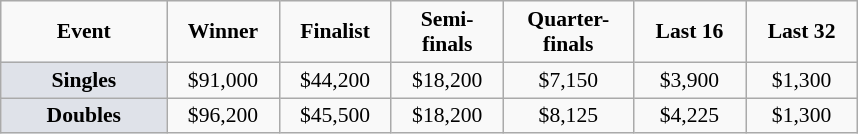<table class="wikitable" style="font-size:90%; text-align:center">
<tr>
<td width="104px"><strong>Event</strong></td>
<td width="68px"><strong>Winner</strong></td>
<td width="68px"><strong>Finalist</strong></td>
<td width="68px"><strong>Semi-finals</strong></td>
<td width="80px"><strong>Quarter-finals</strong></td>
<td width="68px"><strong>Last 16</strong></td>
<td width="68px"><strong>Last 32</strong></td>
</tr>
<tr>
<td bgcolor="#dfe2e9"><strong>Singles</strong></td>
<td>$91,000</td>
<td>$44,200</td>
<td>$18,200</td>
<td>$7,150</td>
<td>$3,900</td>
<td>$1,300</td>
</tr>
<tr>
<td bgcolor="#dfe2e9"><strong>Doubles</strong></td>
<td>$96,200</td>
<td>$45,500</td>
<td>$18,200</td>
<td>$8,125</td>
<td>$4,225</td>
<td>$1,300</td>
</tr>
</table>
